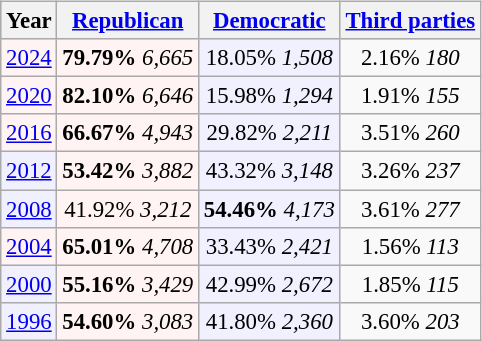<table class="wikitable" style="float:right; font-size:95%;">
<tr bgcolor=lightgrey>
<th>Year</th>
<th><a href='#'>Republican</a></th>
<th><a href='#'>Democratic</a></th>
<th><a href='#'>Third parties</a></th>
</tr>
<tr>
<td align="center" bgcolor="#fff3f3"><a href='#'>2024</a></td>
<td align="center" bgcolor="#fff3f3"><strong>79.79%</strong> <em>6,665</em></td>
<td align="center" bgcolor="#f0f0ff">18.05% <em>1,508</em></td>
<td align="center">2.16% <em>180</em></td>
</tr>
<tr>
<td align="center" bgcolor="#fff3f3"><a href='#'>2020</a></td>
<td align="center" bgcolor="#fff3f3"><strong>82.10%</strong> <em>6,646</em></td>
<td align="center" bgcolor="#f0f0ff">15.98% <em>1,294</em></td>
<td align="center">1.91% <em>155</em></td>
</tr>
<tr>
<td align="center" bgcolor="#fff3f3"><a href='#'>2016</a></td>
<td align="center" bgcolor="#fff3f3"><strong>66.67%</strong> <em>4,943</em></td>
<td align="center" bgcolor="#f0f0ff">29.82% <em>2,211</em></td>
<td align="center">3.51% <em>260</em></td>
</tr>
<tr>
<td align="center" bgcolor="#f0f0ff"><a href='#'>2012</a></td>
<td align="center" bgcolor="#fff3f3"><strong>53.42%</strong> <em>3,882</em></td>
<td align="center" bgcolor="#f0f0ff">43.32% <em>3,148</em></td>
<td align="center">3.26% <em>237</em></td>
</tr>
<tr>
<td align="center" bgcolor="#f0f0ff"><a href='#'>2008</a></td>
<td align="center" bgcolor="#fff3f3">41.92% <em>3,212</em></td>
<td align="center" bgcolor="#f0f0ff"><strong>54.46%</strong> <em>4,173</em></td>
<td align="center">3.61% <em>277</em></td>
</tr>
<tr>
<td align="center" bgcolor="#fff3f3"><a href='#'>2004</a></td>
<td align="center" bgcolor="#fff3f3"><strong>65.01%</strong> <em>4,708</em></td>
<td align="center" bgcolor="#f0f0ff">33.43% <em>2,421</em></td>
<td align="center">1.56% <em>113</em></td>
</tr>
<tr>
<td align="center" bgcolor="#f0f0ff"><a href='#'>2000</a></td>
<td align="center" bgcolor="#fff3f3"><strong>55.16%</strong> <em>3,429</em></td>
<td align="center" bgcolor="#f0f0ff">42.99% <em>2,672</em></td>
<td align="center">1.85% <em>115</em></td>
</tr>
<tr>
<td align="center" bgcolor="#f0f0ff"><a href='#'>1996</a></td>
<td align="center" bgcolor="#fff3f3"><strong>54.60%</strong> <em>3,083</em></td>
<td align="center" bgcolor="#f0f0ff">41.80% <em>2,360</em></td>
<td align="center">3.60% <em>203</em></td>
</tr>
</table>
